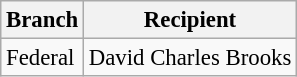<table class="wikitable" style="font-size:95%;">
<tr>
<th>Branch</th>
<th>Recipient</th>
</tr>
<tr>
<td>Federal</td>
<td>David Charles Brooks</td>
</tr>
</table>
